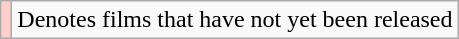<table class="wikitable sortable">
<tr>
<td style="background:#FFCFCC;"></td>
<td>Denotes films that have not yet been released</td>
</tr>
</table>
